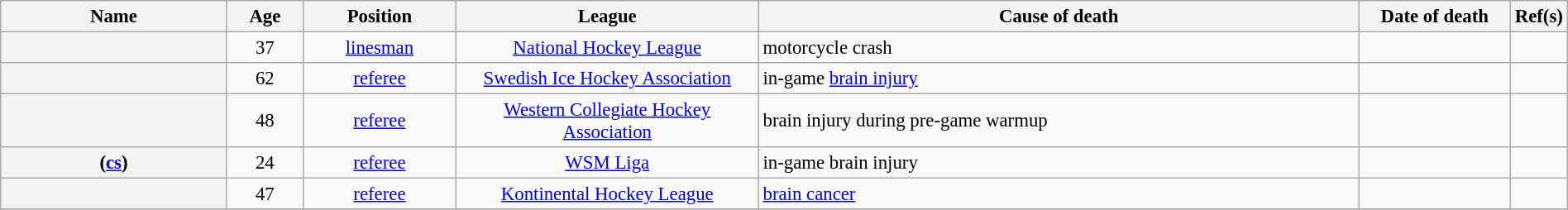<table class="wikitable sortable plainrowheaders" style="width: 100%; font-size:95%; text-align:center;">
<tr>
<th scope="col" style="width: 15%;">Name</th>
<th scope="col" style="width: 5%;">Age</th>
<th scope="col" style="width: 10%;">Position</th>
<th scope="col" style="width: 20%;">League</th>
<th scope="col" style="width: 40%;">Cause of death</th>
<th scope="col" style="width: 50%;">Date of death</th>
<th scope="col" class=unsortable style="width: 5%;">Ref(s)</th>
</tr>
<tr>
<th scope="row" style="text-align:center"></th>
<td>37</td>
<td><a href='#'>linesman</a></td>
<td><a href='#'>National Hockey League</a></td>
<td style="text-align:left">motorcycle crash</td>
<td></td>
<td><br></td>
</tr>
<tr>
<th scope="row" style="text-align:center"></th>
<td>62</td>
<td><a href='#'>referee</a></td>
<td><a href='#'>Swedish Ice Hockey Association</a></td>
<td style="text-align:left">in-game <a href='#'>brain injury</a></td>
<td></td>
<td></td>
</tr>
<tr>
<th scope="row" style="text-align:center"></th>
<td>48</td>
<td><a href='#'>referee</a></td>
<td><a href='#'>Western Collegiate Hockey Association</a></td>
<td style="text-align:left">brain injury during pre-game warmup</td>
<td></td>
<td></td>
</tr>
<tr>
<th scope="row" style="text-align:center"> (<a href='#'>cs</a>)</th>
<td>24</td>
<td><a href='#'>referee</a></td>
<td><a href='#'>WSM Liga</a></td>
<td style="text-align:left">in-game brain injury</td>
<td></td>
<td></td>
</tr>
<tr>
<th scope="row" style="text-align:center"></th>
<td>47</td>
<td><a href='#'>referee</a></td>
<td><a href='#'>Kontinental Hockey League</a></td>
<td style="text-align:left"><a href='#'>brain cancer</a></td>
<td></td>
<td></td>
</tr>
<tr>
</tr>
</table>
